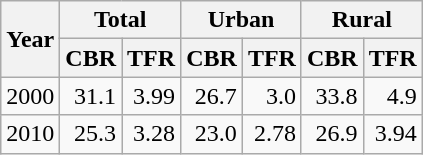<table class="wikitable">
<tr>
<th rowspan=2>Year</th>
<th colspan=2>Total</th>
<th colspan=2>Urban</th>
<th colspan=2>Rural</th>
</tr>
<tr>
<th>CBR</th>
<th>TFR</th>
<th>CBR</th>
<th>TFR</th>
<th>CBR</th>
<th>TFR</th>
</tr>
<tr>
<td>2000</td>
<td style="text-align:right;">31.1</td>
<td style="text-align:right;">3.99</td>
<td style="text-align:right;">26.7</td>
<td style="text-align:right;">3.0</td>
<td style="text-align:right;">33.8</td>
<td style="text-align:right;">4.9</td>
</tr>
<tr>
<td>2010</td>
<td style="text-align:right;">25.3</td>
<td style="text-align:right;">3.28</td>
<td style="text-align:right;">23.0</td>
<td style="text-align:right;">2.78</td>
<td style="text-align:right;">26.9</td>
<td style="text-align:right;">3.94</td>
</tr>
</table>
